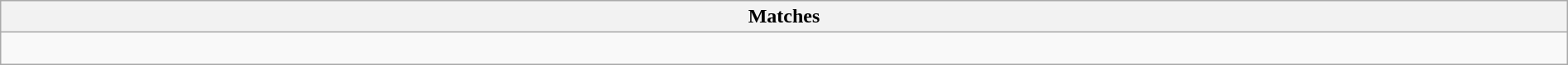<table class="wikitable collapsible collapsed" style="width:100%;">
<tr>
<th>Matches</th>
</tr>
<tr>
<td><br></td>
</tr>
</table>
